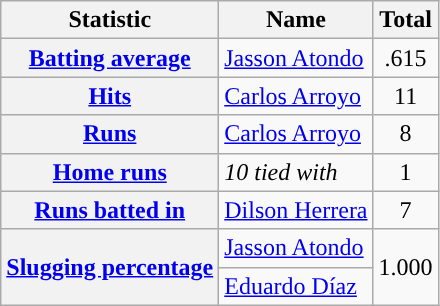<table class="wikitable plainrowheaders">
<tr>
<th scope="col">Statistic</th>
<th scope="col">Name</th>
<th scope="col">Total</th>
</tr>
<tr>
<th scope="row"><a href='#'>Batting average</a></th>
<td> <a href='#'>Jasson Atondo</a></td>
<td align=center>.615</td>
</tr>
<tr>
<th scope="row"><a href='#'>Hits</a></th>
<td> <a href='#'>Carlos Arroyo</a></td>
<td align=center>11</td>
</tr>
<tr>
<th scope="row"><a href='#'>Runs</a></th>
<td> <a href='#'>Carlos Arroyo</a></td>
<td align=center>8</td>
</tr>
<tr>
<th scope="row"><a href='#'>Home runs</a></th>
<td><em>10 tied with</em></td>
<td align=center>1</td>
</tr>
<tr>
<th scope="row"><a href='#'>Runs batted in</a></th>
<td> <a href='#'>Dilson Herrera</a></td>
<td align=center>7</td>
</tr>
<tr>
<th scope="row" rowspan=2><a href='#'>Slugging percentage</a></th>
<td> <a href='#'>Jasson Atondo</a></td>
<td align=center rowspan=2>1.000</td>
</tr>
<tr>
<td> <a href='#'>Eduardo Díaz</a></td>
</tr>
</table>
